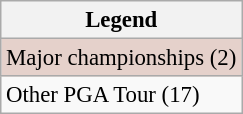<table class="wikitable" style="font-size:95%;">
<tr>
<th>Legend</th>
</tr>
<tr style="background:#e5d1cb;">
<td>Major championships (2)</td>
</tr>
<tr>
<td>Other PGA Tour (17)</td>
</tr>
</table>
